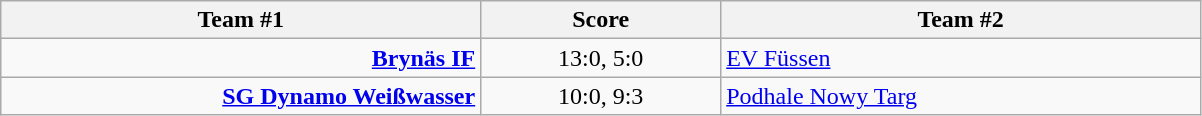<table class="wikitable" style="text-align: center;">
<tr>
<th width=22%>Team #1</th>
<th width=11%>Score</th>
<th width=22%>Team #2</th>
</tr>
<tr>
<td style="text-align: right;"><strong><a href='#'>Brynäs IF</a></strong> </td>
<td>13:0, 5:0</td>
<td style="text-align: left;"> <a href='#'>EV Füssen</a></td>
</tr>
<tr>
<td style="text-align: right;"><strong><a href='#'>SG Dynamo Weißwasser</a></strong> </td>
<td>10:0, 9:3</td>
<td style="text-align: left;"> <a href='#'>Podhale Nowy Targ</a></td>
</tr>
</table>
